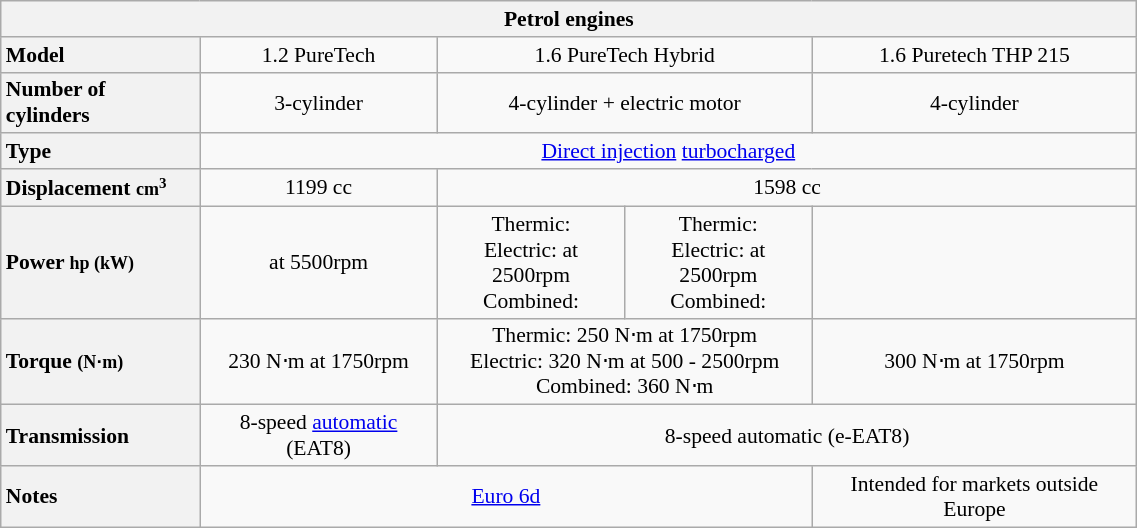<table class="wikitable" style="font-size:90%; width:60%; text-align:center;">
<tr>
<th scope="col" colspan="5">Petrol engines</th>
</tr>
<tr>
<th style="text-align:left;">Model</th>
<td>1.2 PureTech</td>
<td colspan="2">1.6 PureTech Hybrid</td>
<td>1.6 Puretech THP 215</td>
</tr>
<tr>
<th style="text-align:left;">Number of cylinders</th>
<td>3-cylinder</td>
<td colspan="2">4-cylinder + electric motor</td>
<td>4-cylinder</td>
</tr>
<tr>
<th style="text-align:left;">Type</th>
<td colspan="4"><a href='#'>Direct injection</a> <a href='#'>turbocharged</a></td>
</tr>
<tr>
<th style="text-align:left;">Displacement <small>cm<sup>3</sup></small></th>
<td>1199 cc</td>
<td colspan="3">1598 cc</td>
</tr>
<tr>
<th style="text-align:left;">Power <small>hp (kW)</small></th>
<td> at 5500rpm</td>
<td>Thermic: <br>Electric:  at 2500rpm <br>Combined: </td>
<td>Thermic: <br>Electric:  at 2500rpm<br>Combined: </td>
<td></td>
</tr>
<tr>
<th style="text-align:left;">Torque <small>(N⋅m)</small></th>
<td>230 N⋅m at 1750rpm</td>
<td colspan="2">Thermic: 250 N⋅m at 1750rpm<br>Electric: 320 N⋅m at 500 - 2500rpm<br>Combined: 360 N⋅m</td>
<td>300 N⋅m at 1750rpm</td>
</tr>
<tr>
<th style="text-align:left;">Transmission</th>
<td>8-speed <a href='#'>automatic</a> (EAT8)</td>
<td colspan="3">8-speed automatic (e-EAT8)</td>
</tr>
<tr>
<th style="text-align:left;">Notes</th>
<td colspan="3"><a href='#'>Euro 6d</a></td>
<td>Intended for markets outside Europe</td>
</tr>
</table>
